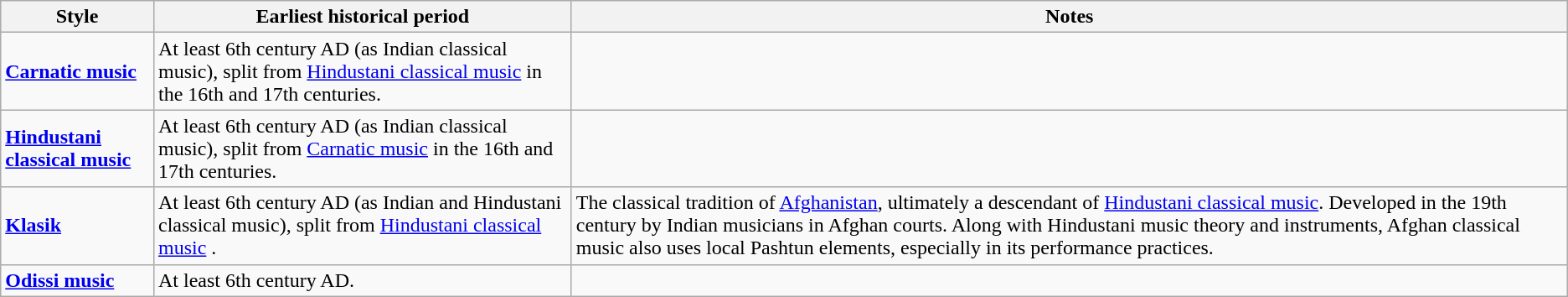<table class="wikitable">
<tr>
<th>Style</th>
<th>Earliest historical period</th>
<th>Notes</th>
</tr>
<tr>
<td><strong><a href='#'>Carnatic music</a></strong></td>
<td>At least 6th century AD (as Indian classical music), split from <a href='#'>Hindustani classical music</a> in the 16th and 17th centuries.</td>
<td></td>
</tr>
<tr>
<td><strong><a href='#'>Hindustani classical music</a></strong></td>
<td>At least 6th century AD (as Indian classical music), split from <a href='#'>Carnatic music</a> in the 16th and 17th centuries.</td>
<td></td>
</tr>
<tr valign="middle">
<td><strong><a href='#'>Klasik</a></strong></td>
<td>At least 6th century AD (as Indian and Hindustani classical music), split from <a href='#'>Hindustani classical music</a> .</td>
<td>The classical tradition of <a href='#'>Afghanistan</a>, ultimately a descendant of <a href='#'>Hindustani classical music</a>. Developed in the 19th century by Indian musicians in Afghan courts. Along with Hindustani music theory and instruments, Afghan classical music also uses local Pashtun elements, especially in its performance practices.</td>
</tr>
<tr>
<td><strong><a href='#'>Odissi music</a></strong></td>
<td>At least 6th century AD.</td>
<td></td>
</tr>
</table>
